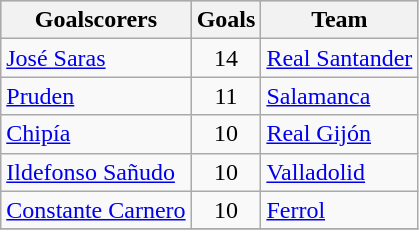<table class="wikitable sortable" class="wikitable">
<tr style="background:#ccc; text-align:center;">
<th>Goalscorers</th>
<th>Goals</th>
<th>Team</th>
</tr>
<tr>
<td> <a href='#'>José Saras</a></td>
<td style="text-align:center;">14</td>
<td><a href='#'>Real Santander</a></td>
</tr>
<tr>
<td> <a href='#'>Pruden</a></td>
<td style="text-align:center;">11</td>
<td><a href='#'>Salamanca</a></td>
</tr>
<tr>
<td> <a href='#'>Chipía</a></td>
<td style="text-align:center;">10</td>
<td><a href='#'>Real Gijón</a></td>
</tr>
<tr>
<td> <a href='#'>Ildefonso Sañudo</a></td>
<td style="text-align:center;">10</td>
<td><a href='#'>Valladolid</a></td>
</tr>
<tr>
<td> <a href='#'>Constante Carnero</a></td>
<td style="text-align:center;">10</td>
<td><a href='#'>Ferrol</a></td>
</tr>
<tr>
</tr>
</table>
